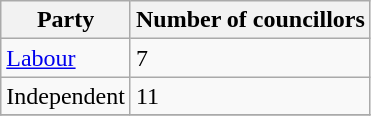<table class="wikitable">
<tr>
<th>Party</th>
<th>Number of councillors</th>
</tr>
<tr>
<td><a href='#'>Labour</a></td>
<td>7</td>
</tr>
<tr>
<td>Independent</td>
<td>11</td>
</tr>
<tr>
</tr>
</table>
